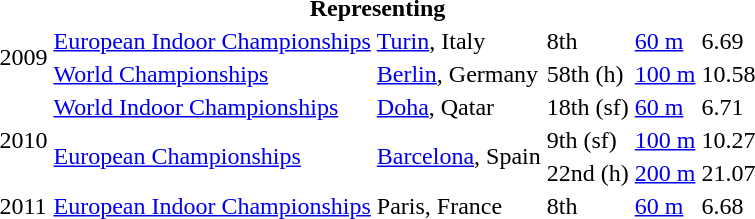<table>
<tr>
<th colspan="6">Representing </th>
</tr>
<tr>
<td rowspan=2>2009</td>
<td><a href='#'>European Indoor Championships</a></td>
<td><a href='#'>Turin</a>, Italy</td>
<td>8th</td>
<td><a href='#'>60 m</a></td>
<td>6.69</td>
</tr>
<tr>
<td><a href='#'>World Championships</a></td>
<td><a href='#'>Berlin</a>, Germany</td>
<td>58th (h)</td>
<td><a href='#'>100 m</a></td>
<td>10.58</td>
</tr>
<tr>
<td rowspan=3>2010</td>
<td><a href='#'>World Indoor Championships</a></td>
<td><a href='#'>Doha</a>, Qatar</td>
<td>18th (sf)</td>
<td><a href='#'>60 m</a></td>
<td>6.71</td>
</tr>
<tr>
<td rowspan=2><a href='#'>European Championships</a></td>
<td rowspan=2><a href='#'>Barcelona</a>, Spain</td>
<td>9th (sf)</td>
<td><a href='#'>100 m</a></td>
<td>10.27</td>
</tr>
<tr>
<td>22nd (h)</td>
<td><a href='#'>200 m</a></td>
<td>21.07</td>
</tr>
<tr>
<td>2011</td>
<td><a href='#'>European Indoor Championships</a></td>
<td>Paris, France</td>
<td>8th</td>
<td><a href='#'>60 m</a></td>
<td>6.68</td>
</tr>
</table>
